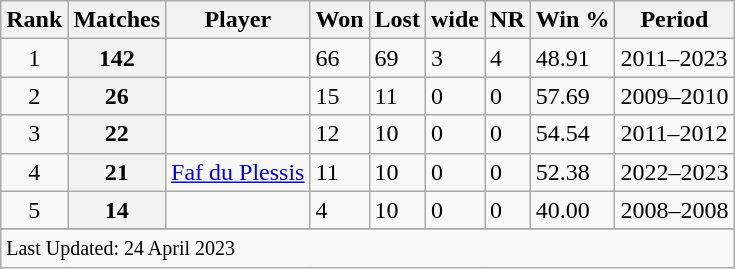<table class="wikitable">
<tr>
<th>Rank</th>
<th>Matches</th>
<th>Player</th>
<th>Won</th>
<th>Lost</th>
<th>wide</th>
<th>NR</th>
<th>Win %</th>
<th>Period</th>
</tr>
<tr>
<td align=center>1</td>
<th scope=row style=text-align:center;>142</th>
<td></td>
<td>66</td>
<td>69</td>
<td>3</td>
<td>4</td>
<td>48.91</td>
<td>2011–2023</td>
</tr>
<tr>
<td align=center>2</td>
<th scope=row style=text-align:center;>26</th>
<td></td>
<td>15</td>
<td>11</td>
<td>0</td>
<td>0</td>
<td>57.69</td>
<td>2009–2010</td>
</tr>
<tr>
<td align=center>3</td>
<th scope=row style=text-align:center;>22</th>
<td></td>
<td>12</td>
<td>10</td>
<td>0</td>
<td>0</td>
<td>54.54</td>
<td>2011–2012</td>
</tr>
<tr>
<td align=center>4</td>
<th scope=row style=text-align:center;>21</th>
<td><a href='#'>Faf du Plessis</a></td>
<td>11</td>
<td>10</td>
<td>0</td>
<td>0</td>
<td>52.38</td>
<td>2022–2023</td>
</tr>
<tr>
<td align=center>5</td>
<th scope=row style=text-align:center;>14</th>
<td></td>
<td>4</td>
<td>10</td>
<td>0</td>
<td>0</td>
<td>40.00</td>
<td>2008–2008</td>
</tr>
<tr>
</tr>
<tr class=sortbottom>
<td colspan=9><small>Last Updated: 24 April 2023</small></td>
</tr>
</table>
